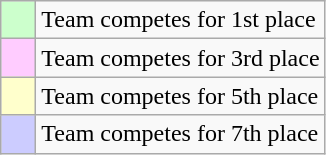<table class="wikitable">
<tr>
<td style="background:#cfc">    </td>
<td>Team competes for 1st place</td>
</tr>
<tr>
<td style="background:#ffccff">    </td>
<td>Team competes for 3rd place</td>
</tr>
<tr>
<td style="background:#ffc">    </td>
<td>Team competes for 5th place</td>
</tr>
<tr>
<td bgcolor=ccccff>    </td>
<td>Team competes for 7th place</td>
</tr>
</table>
